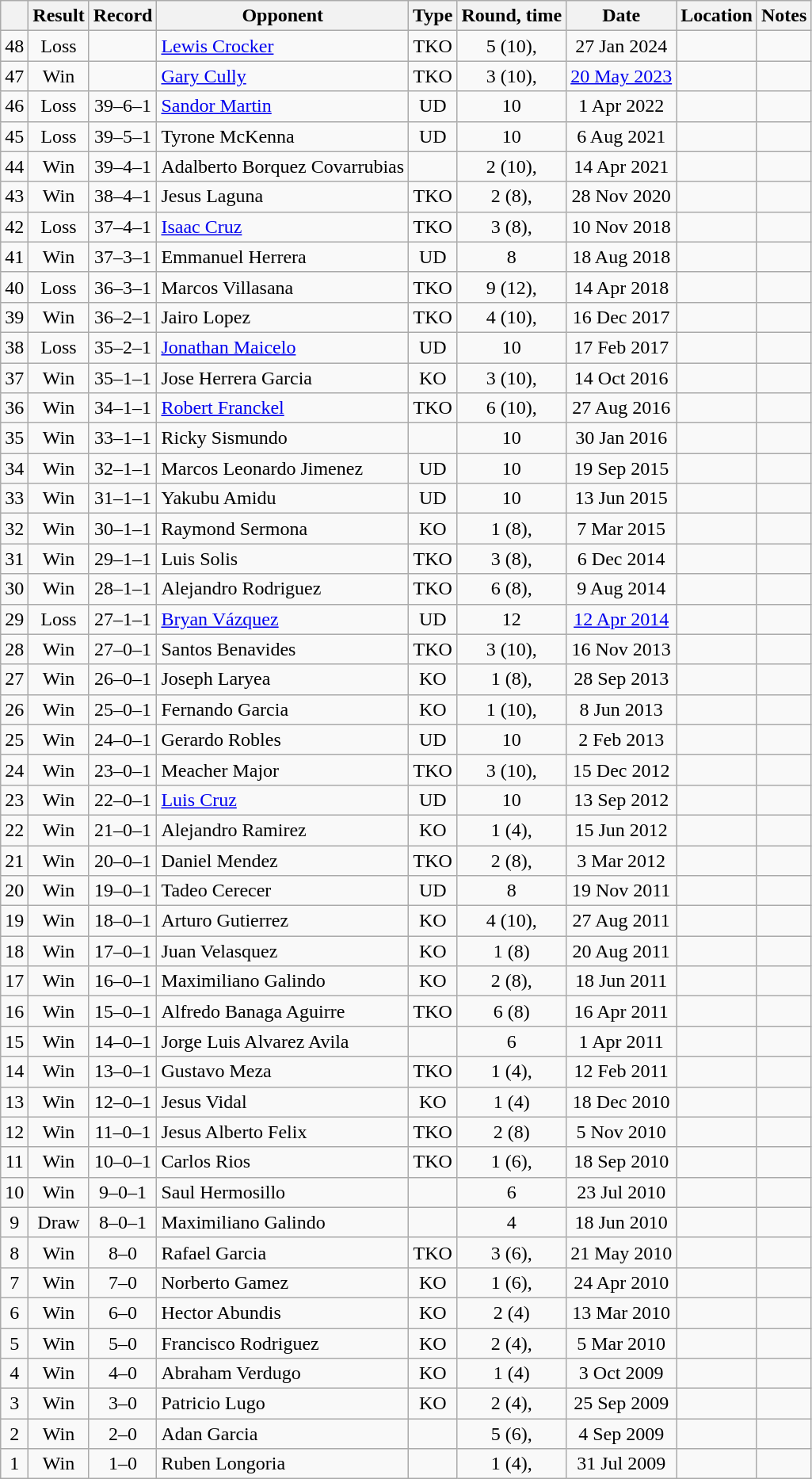<table class="wikitable" style="text-align:center">
<tr>
<th></th>
<th>Result</th>
<th>Record</th>
<th>Opponent</th>
<th>Type</th>
<th>Round, time</th>
<th>Date</th>
<th>Location</th>
<th>Notes</th>
</tr>
<tr>
<td>48</td>
<td>Loss</td>
<td></td>
<td style="text-align:left;"><a href='#'>Lewis Crocker</a></td>
<td>TKO</td>
<td>5 (10), </td>
<td>27 Jan 2024</td>
<td style="text-align:left;"></td>
<td align=left></td>
</tr>
<tr>
<td>47</td>
<td>Win</td>
<td></td>
<td style="text-align:left;"><a href='#'>Gary Cully</a></td>
<td>TKO</td>
<td>3 (10), </td>
<td><a href='#'>20 May 2023</a></td>
<td style="text-align:left;"></td>
<td></td>
</tr>
<tr>
<td>46</td>
<td>Loss</td>
<td>39–6–1</td>
<td style="text-align:left;"><a href='#'>Sandor Martin</a></td>
<td>UD</td>
<td>10</td>
<td>1 Apr 2022</td>
<td style="text-align:left;"></td>
<td></td>
</tr>
<tr>
<td>45</td>
<td>Loss</td>
<td>39–5–1</td>
<td style="text-align:left;">Tyrone McKenna</td>
<td>UD</td>
<td>10</td>
<td>6 Aug 2021</td>
<td style="text-align:left;"></td>
<td align=left></td>
</tr>
<tr>
<td>44</td>
<td>Win</td>
<td>39–4–1</td>
<td style="text-align:left;">Adalberto Borquez Covarrubias</td>
<td></td>
<td>2 (10), </td>
<td>14 Apr 2021</td>
<td style="text-align:left;"></td>
<td></td>
</tr>
<tr>
<td>43</td>
<td>Win</td>
<td>38–4–1</td>
<td style="text-align:left;">Jesus Laguna</td>
<td>TKO</td>
<td>2 (8), </td>
<td>28 Nov 2020</td>
<td style="text-align:left;"></td>
<td></td>
</tr>
<tr>
<td>42</td>
<td>Loss</td>
<td>37–4–1</td>
<td style="text-align:left;"><a href='#'>Isaac Cruz</a></td>
<td>TKO</td>
<td>3 (8), </td>
<td>10 Nov 2018</td>
<td style="text-align:left;"></td>
<td></td>
</tr>
<tr>
<td>41</td>
<td>Win</td>
<td>37–3–1</td>
<td style="text-align:left;">Emmanuel Herrera</td>
<td>UD</td>
<td>8</td>
<td>18 Aug 2018</td>
<td style="text-align:left;"></td>
<td></td>
</tr>
<tr>
<td>40</td>
<td>Loss</td>
<td>36–3–1</td>
<td style="text-align:left;">Marcos Villasana</td>
<td>TKO</td>
<td>9 (12), </td>
<td>14 Apr 2018</td>
<td style="text-align:left;"></td>
<td align=left></td>
</tr>
<tr>
<td>39</td>
<td>Win</td>
<td>36–2–1</td>
<td style="text-align:left;">Jairo Lopez</td>
<td>TKO</td>
<td>4 (10), </td>
<td>16 Dec 2017</td>
<td style="text-align:left;"></td>
<td></td>
</tr>
<tr>
<td>38</td>
<td>Loss</td>
<td>35–2–1</td>
<td style="text-align:left;"><a href='#'>Jonathan Maicelo</a></td>
<td>UD</td>
<td>10</td>
<td>17 Feb 2017</td>
<td style="text-align:left;"></td>
<td></td>
</tr>
<tr>
<td>37</td>
<td>Win</td>
<td>35–1–1</td>
<td style="text-align:left;">Jose Herrera Garcia</td>
<td>KO</td>
<td>3 (10), </td>
<td>14 Oct 2016</td>
<td style="text-align:left;"></td>
<td></td>
</tr>
<tr>
<td>36</td>
<td>Win</td>
<td>34–1–1</td>
<td style="text-align:left;"><a href='#'>Robert Franckel</a></td>
<td>TKO</td>
<td>6 (10), </td>
<td>27 Aug 2016</td>
<td style="text-align:left;"></td>
<td></td>
</tr>
<tr>
<td>35</td>
<td>Win</td>
<td>33–1–1</td>
<td style="text-align:left;">Ricky Sismundo</td>
<td></td>
<td>10</td>
<td>30 Jan 2016</td>
<td style="text-align:left;"></td>
<td></td>
</tr>
<tr>
<td>34</td>
<td>Win</td>
<td>32–1–1</td>
<td style="text-align:left;">Marcos Leonardo Jimenez</td>
<td>UD</td>
<td>10</td>
<td>19 Sep 2015</td>
<td style="text-align:left;"></td>
<td></td>
</tr>
<tr>
<td>33</td>
<td>Win</td>
<td>31–1–1</td>
<td style="text-align:left;">Yakubu Amidu</td>
<td>UD</td>
<td>10</td>
<td>13 Jun 2015</td>
<td style="text-align:left;"></td>
<td></td>
</tr>
<tr>
<td>32</td>
<td>Win</td>
<td>30–1–1</td>
<td style="text-align:left;">Raymond Sermona</td>
<td>KO</td>
<td>1 (8), </td>
<td>7 Mar 2015</td>
<td style="text-align:left;"></td>
<td></td>
</tr>
<tr>
<td>31</td>
<td>Win</td>
<td>29–1–1</td>
<td style="text-align:left;">Luis Solis</td>
<td>TKO</td>
<td>3 (8), </td>
<td>6 Dec 2014</td>
<td style="text-align:left;"></td>
<td></td>
</tr>
<tr>
<td>30</td>
<td>Win</td>
<td>28–1–1</td>
<td style="text-align:left;">Alejandro Rodriguez</td>
<td>TKO</td>
<td>6 (8), </td>
<td>9 Aug 2014</td>
<td style="text-align:left;"></td>
<td></td>
</tr>
<tr>
<td>29</td>
<td>Loss</td>
<td>27–1–1</td>
<td style="text-align:left;"><a href='#'>Bryan Vázquez</a></td>
<td>UD</td>
<td>12</td>
<td><a href='#'>12 Apr 2014</a></td>
<td style="text-align:left;"></td>
<td align=left></td>
</tr>
<tr>
<td>28</td>
<td>Win</td>
<td>27–0–1</td>
<td style="text-align:left;">Santos Benavides</td>
<td>TKO</td>
<td>3 (10), </td>
<td>16 Nov 2013</td>
<td style="text-align:left;"></td>
<td></td>
</tr>
<tr>
<td>27</td>
<td>Win</td>
<td>26–0–1</td>
<td style="text-align:left;">Joseph Laryea</td>
<td>KO</td>
<td>1 (8), </td>
<td>28 Sep 2013</td>
<td style="text-align:left;"></td>
<td></td>
</tr>
<tr>
<td>26</td>
<td>Win</td>
<td>25–0–1</td>
<td style="text-align:left;">Fernando Garcia</td>
<td>KO</td>
<td>1 (10), </td>
<td>8 Jun 2013</td>
<td style="text-align:left;"></td>
<td></td>
</tr>
<tr>
<td>25</td>
<td>Win</td>
<td>24–0–1</td>
<td style="text-align:left;">Gerardo Robles</td>
<td>UD</td>
<td>10</td>
<td>2 Feb 2013</td>
<td style="text-align:left;"></td>
<td></td>
</tr>
<tr>
<td>24</td>
<td>Win</td>
<td>23–0–1</td>
<td style="text-align:left;">Meacher Major</td>
<td>TKO</td>
<td>3 (10), </td>
<td>15 Dec 2012</td>
<td style="text-align:left;"></td>
<td></td>
</tr>
<tr>
<td>23</td>
<td>Win</td>
<td>22–0–1</td>
<td style="text-align:left;"><a href='#'>Luis Cruz</a></td>
<td>UD</td>
<td>10</td>
<td>13 Sep 2012</td>
<td style="text-align:left;"></td>
<td></td>
</tr>
<tr>
<td>22</td>
<td>Win</td>
<td>21–0–1</td>
<td style="text-align:left;">Alejandro Ramirez</td>
<td>KO</td>
<td>1 (4), </td>
<td>15 Jun 2012</td>
<td style="text-align:left;"></td>
<td></td>
</tr>
<tr>
<td>21</td>
<td>Win</td>
<td>20–0–1</td>
<td style="text-align:left;">Daniel Mendez</td>
<td>TKO</td>
<td>2 (8), </td>
<td>3 Mar 2012</td>
<td style="text-align:left;"></td>
<td></td>
</tr>
<tr>
<td>20</td>
<td>Win</td>
<td>19–0–1</td>
<td style="text-align:left;">Tadeo Cerecer</td>
<td>UD</td>
<td>8</td>
<td>19 Nov 2011</td>
<td style="text-align:left;"></td>
<td></td>
</tr>
<tr>
<td>19</td>
<td>Win</td>
<td>18–0–1</td>
<td style="text-align:left;">Arturo Gutierrez</td>
<td>KO</td>
<td>4 (10), </td>
<td>27 Aug 2011</td>
<td style="text-align:left;"></td>
<td></td>
</tr>
<tr>
<td>18</td>
<td>Win</td>
<td>17–0–1</td>
<td style="text-align:left;">Juan Velasquez</td>
<td>KO</td>
<td>1 (8)</td>
<td>20 Aug 2011</td>
<td style="text-align:left;"></td>
<td></td>
</tr>
<tr>
<td>17</td>
<td>Win</td>
<td>16–0–1</td>
<td style="text-align:left;">Maximiliano Galindo</td>
<td>KO</td>
<td>2 (8), </td>
<td>18 Jun 2011</td>
<td style="text-align:left;"></td>
<td></td>
</tr>
<tr>
<td>16</td>
<td>Win</td>
<td>15–0–1</td>
<td style="text-align:left;">Alfredo Banaga Aguirre</td>
<td>TKO</td>
<td>6 (8)</td>
<td>16 Apr 2011</td>
<td style="text-align:left;"></td>
<td></td>
</tr>
<tr>
<td>15</td>
<td>Win</td>
<td>14–0–1</td>
<td style="text-align:left;">Jorge Luis Alvarez Avila</td>
<td></td>
<td>6</td>
<td>1 Apr 2011</td>
<td style="text-align:left;"></td>
<td></td>
</tr>
<tr>
<td>14</td>
<td>Win</td>
<td>13–0–1</td>
<td style="text-align:left;">Gustavo Meza</td>
<td>TKO</td>
<td>1 (4), </td>
<td>12 Feb 2011</td>
<td style="text-align:left;"></td>
<td></td>
</tr>
<tr>
<td>13</td>
<td>Win</td>
<td>12–0–1</td>
<td style="text-align:left;">Jesus Vidal</td>
<td>KO</td>
<td>1 (4)</td>
<td>18 Dec 2010</td>
<td style="text-align:left;"></td>
<td></td>
</tr>
<tr>
<td>12</td>
<td>Win</td>
<td>11–0–1</td>
<td style="text-align:left;">Jesus Alberto Felix</td>
<td>TKO</td>
<td>2 (8)</td>
<td>5 Nov 2010</td>
<td style="text-align:left;"></td>
<td></td>
</tr>
<tr>
<td>11</td>
<td>Win</td>
<td>10–0–1</td>
<td style="text-align:left;">Carlos Rios</td>
<td>TKO</td>
<td>1 (6), </td>
<td>18 Sep 2010</td>
<td style="text-align:left;"></td>
<td></td>
</tr>
<tr>
<td>10</td>
<td>Win</td>
<td>9–0–1</td>
<td style="text-align:left;">Saul Hermosillo</td>
<td></td>
<td>6</td>
<td>23 Jul 2010</td>
<td style="text-align:left;"></td>
<td></td>
</tr>
<tr>
<td>9</td>
<td>Draw</td>
<td>8–0–1</td>
<td style="text-align:left;">Maximiliano Galindo</td>
<td></td>
<td>4</td>
<td>18 Jun 2010</td>
<td style="text-align:left;"></td>
<td></td>
</tr>
<tr>
<td>8</td>
<td>Win</td>
<td>8–0</td>
<td style="text-align:left;">Rafael Garcia</td>
<td>TKO</td>
<td>3 (6), </td>
<td>21 May 2010</td>
<td style="text-align:left;"></td>
<td></td>
</tr>
<tr>
<td>7</td>
<td>Win</td>
<td>7–0</td>
<td style="text-align:left;">Norberto Gamez</td>
<td>KO</td>
<td>1 (6), </td>
<td>24 Apr 2010</td>
<td style="text-align:left;"></td>
<td></td>
</tr>
<tr>
<td>6</td>
<td>Win</td>
<td>6–0</td>
<td style="text-align:left;">Hector Abundis</td>
<td>KO</td>
<td>2 (4)</td>
<td>13 Mar 2010</td>
<td style="text-align:left;"></td>
<td></td>
</tr>
<tr>
<td>5</td>
<td>Win</td>
<td>5–0</td>
<td style="text-align:left;">Francisco Rodriguez</td>
<td>KO</td>
<td>2 (4), </td>
<td>5 Mar 2010</td>
<td style="text-align:left;"></td>
<td></td>
</tr>
<tr>
<td>4</td>
<td>Win</td>
<td>4–0</td>
<td style="text-align:left;">Abraham Verdugo</td>
<td>KO</td>
<td>1 (4)</td>
<td>3 Oct 2009</td>
<td style="text-align:left;"></td>
<td></td>
</tr>
<tr>
<td>3</td>
<td>Win</td>
<td>3–0</td>
<td style="text-align:left;">Patricio Lugo</td>
<td>KO</td>
<td>2 (4), </td>
<td>25 Sep 2009</td>
<td style="text-align:left;"></td>
<td></td>
</tr>
<tr>
<td>2</td>
<td>Win</td>
<td>2–0</td>
<td style="text-align:left;">Adan Garcia</td>
<td></td>
<td>5 (6), </td>
<td>4 Sep 2009</td>
<td style="text-align:left;"></td>
<td></td>
</tr>
<tr>
<td>1</td>
<td>Win</td>
<td>1–0</td>
<td style="text-align:left;">Ruben Longoria</td>
<td></td>
<td>1 (4), </td>
<td>31 Jul 2009</td>
<td style="text-align:left;"></td>
<td></td>
</tr>
</table>
